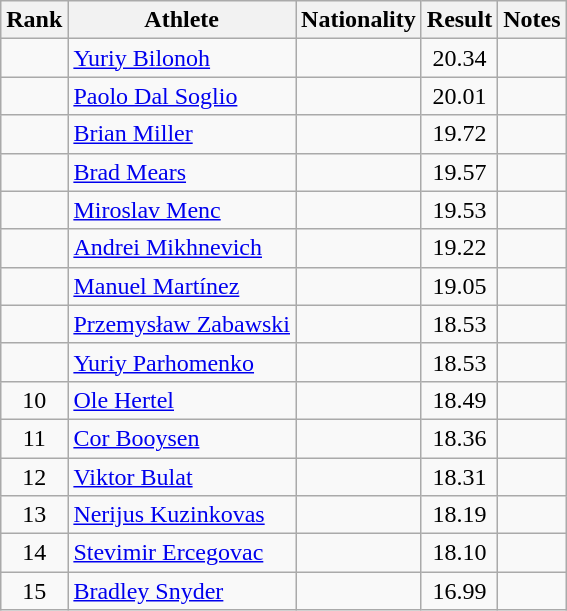<table class="wikitable sortable" style="text-align:center">
<tr>
<th>Rank</th>
<th>Athlete</th>
<th>Nationality</th>
<th>Result</th>
<th>Notes</th>
</tr>
<tr>
<td></td>
<td align=left><a href='#'>Yuriy Bilonoh</a></td>
<td align=left></td>
<td>20.34</td>
<td></td>
</tr>
<tr>
<td></td>
<td align=left><a href='#'>Paolo Dal Soglio</a></td>
<td align=left></td>
<td>20.01</td>
<td></td>
</tr>
<tr>
<td></td>
<td align=left><a href='#'>Brian Miller</a></td>
<td align=left></td>
<td>19.72</td>
<td></td>
</tr>
<tr>
<td></td>
<td align=left><a href='#'>Brad Mears</a></td>
<td align=left></td>
<td>19.57</td>
<td></td>
</tr>
<tr>
<td></td>
<td align=left><a href='#'>Miroslav Menc</a></td>
<td align=left></td>
<td>19.53</td>
<td></td>
</tr>
<tr>
<td></td>
<td align=left><a href='#'>Andrei Mikhnevich</a></td>
<td align=left></td>
<td>19.22</td>
<td></td>
</tr>
<tr>
<td></td>
<td align=left><a href='#'>Manuel Martínez</a></td>
<td align=left></td>
<td>19.05</td>
<td></td>
</tr>
<tr>
<td></td>
<td align=left><a href='#'>Przemysław Zabawski</a></td>
<td align=left></td>
<td>18.53</td>
<td></td>
</tr>
<tr>
<td></td>
<td align=left><a href='#'>Yuriy Parhomenko</a></td>
<td align=left></td>
<td>18.53</td>
<td></td>
</tr>
<tr>
<td>10</td>
<td align=left><a href='#'>Ole Hertel</a></td>
<td align=left></td>
<td>18.49</td>
<td></td>
</tr>
<tr>
<td>11</td>
<td align=left><a href='#'>Cor Booysen</a></td>
<td align=left></td>
<td>18.36</td>
<td></td>
</tr>
<tr>
<td>12</td>
<td align=left><a href='#'>Viktor Bulat</a></td>
<td align=left></td>
<td>18.31</td>
<td></td>
</tr>
<tr>
<td>13</td>
<td align=left><a href='#'>Nerijus Kuzinkovas</a></td>
<td align=left></td>
<td>18.19</td>
<td></td>
</tr>
<tr>
<td>14</td>
<td align=left><a href='#'>Stevimir Ercegovac</a></td>
<td align=left></td>
<td>18.10</td>
<td></td>
</tr>
<tr>
<td>15</td>
<td align=left><a href='#'>Bradley Snyder</a></td>
<td align=left></td>
<td>16.99</td>
<td></td>
</tr>
</table>
